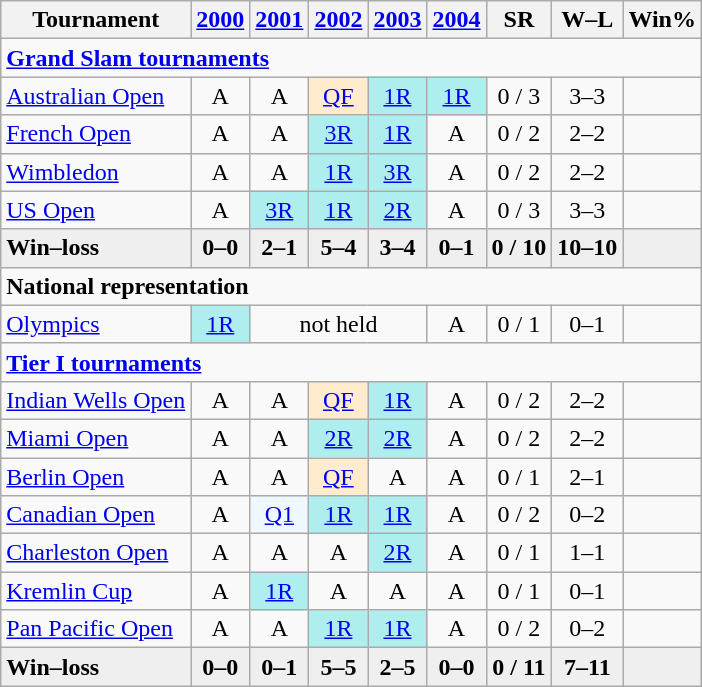<table class="wikitable" style=text-align:center>
<tr>
<th>Tournament</th>
<th><a href='#'>2000</a></th>
<th><a href='#'>2001</a></th>
<th><a href='#'>2002</a></th>
<th><a href='#'>2003</a></th>
<th><a href='#'>2004</a></th>
<th>SR</th>
<th>W–L</th>
<th>Win%</th>
</tr>
<tr>
<td colspan="9" align=left><strong><a href='#'>Grand Slam tournaments</a></strong></td>
</tr>
<tr>
<td align=left><a href='#'>Australian Open</a></td>
<td>A</td>
<td>A</td>
<td bgcolor=ffebcd><a href='#'>QF</a></td>
<td bgcolor=afeeee><a href='#'>1R</a></td>
<td bgcolor=afeeee><a href='#'>1R</a></td>
<td>0 / 3</td>
<td>3–3</td>
<td></td>
</tr>
<tr>
<td align=left><a href='#'>French Open</a></td>
<td>A</td>
<td>A</td>
<td bgcolor=afeeee><a href='#'>3R</a></td>
<td bgcolor=afeeee><a href='#'>1R</a></td>
<td>A</td>
<td>0 / 2</td>
<td>2–2</td>
<td></td>
</tr>
<tr>
<td align=left><a href='#'>Wimbledon</a></td>
<td>A</td>
<td>A</td>
<td bgcolor=afeeee><a href='#'>1R</a></td>
<td bgcolor=afeeee><a href='#'>3R</a></td>
<td>A</td>
<td>0 / 2</td>
<td>2–2</td>
<td></td>
</tr>
<tr>
<td align=left><a href='#'>US Open</a></td>
<td>A</td>
<td bgcolor=afeeee><a href='#'>3R</a></td>
<td bgcolor=afeeee><a href='#'>1R</a></td>
<td bgcolor=afeeee><a href='#'>2R</a></td>
<td>A</td>
<td>0 / 3</td>
<td>3–3</td>
<td></td>
</tr>
<tr style=background:#efefef;font-weight:bold>
<td align=left>Win–loss</td>
<td>0–0</td>
<td>2–1</td>
<td>5–4</td>
<td>3–4</td>
<td>0–1</td>
<td>0 / 10</td>
<td>10–10</td>
<td></td>
</tr>
<tr>
<td colspan="9" align=left><strong>National representation</strong></td>
</tr>
<tr>
<td align=left><a href='#'>Olympics</a></td>
<td bgcolor=afeeee><a href='#'>1R</a></td>
<td colspan="3">not held</td>
<td>A</td>
<td>0 / 1</td>
<td>0–1</td>
<td></td>
</tr>
<tr>
<td colspan="9" align=left><strong><a href='#'>Tier I tournaments</a></strong></td>
</tr>
<tr>
<td align=left><a href='#'>Indian Wells Open</a></td>
<td>A</td>
<td>A</td>
<td bgcolor=ffebcd><a href='#'>QF</a></td>
<td bgcolor=afeeee><a href='#'>1R</a></td>
<td>A</td>
<td>0 / 2</td>
<td>2–2</td>
<td></td>
</tr>
<tr>
<td align=left><a href='#'>Miami Open</a></td>
<td>A</td>
<td>A</td>
<td bgcolor=afeeee><a href='#'>2R</a></td>
<td bgcolor=afeeee><a href='#'>2R</a></td>
<td>A</td>
<td>0 / 2</td>
<td>2–2</td>
<td></td>
</tr>
<tr>
<td align=left><a href='#'>Berlin Open</a></td>
<td>A</td>
<td>A</td>
<td bgcolor=ffebcd><a href='#'>QF</a></td>
<td>A</td>
<td>A</td>
<td>0 / 1</td>
<td>2–1</td>
<td></td>
</tr>
<tr>
<td align=left><a href='#'>Canadian Open</a></td>
<td>A</td>
<td bgcolor=f0f8ff><a href='#'>Q1</a></td>
<td bgcolor=afeeee><a href='#'>1R</a></td>
<td bgcolor=afeeee><a href='#'>1R</a></td>
<td>A</td>
<td>0 / 2</td>
<td>0–2</td>
<td></td>
</tr>
<tr>
<td align=left><a href='#'>Charleston Open</a></td>
<td>A</td>
<td>A</td>
<td>A</td>
<td bgcolor=afeeee><a href='#'>2R</a></td>
<td>A</td>
<td>0 / 1</td>
<td>1–1</td>
<td></td>
</tr>
<tr>
<td align=left><a href='#'>Kremlin Cup</a></td>
<td>A</td>
<td bgcolor=afeeee><a href='#'>1R</a></td>
<td>A</td>
<td>A</td>
<td>A</td>
<td>0 / 1</td>
<td>0–1</td>
<td></td>
</tr>
<tr>
<td align=left><a href='#'>Pan Pacific Open</a></td>
<td>A</td>
<td>A</td>
<td bgcolor=afeeee><a href='#'>1R</a></td>
<td bgcolor=afeeee><a href='#'>1R</a></td>
<td>A</td>
<td>0 / 2</td>
<td>0–2</td>
<td></td>
</tr>
<tr style=background:#efefef;font-weight:bold>
<td align=left>Win–loss</td>
<td>0–0</td>
<td>0–1</td>
<td>5–5</td>
<td>2–5</td>
<td>0–0</td>
<td>0 / 11</td>
<td>7–11</td>
<td></td>
</tr>
</table>
